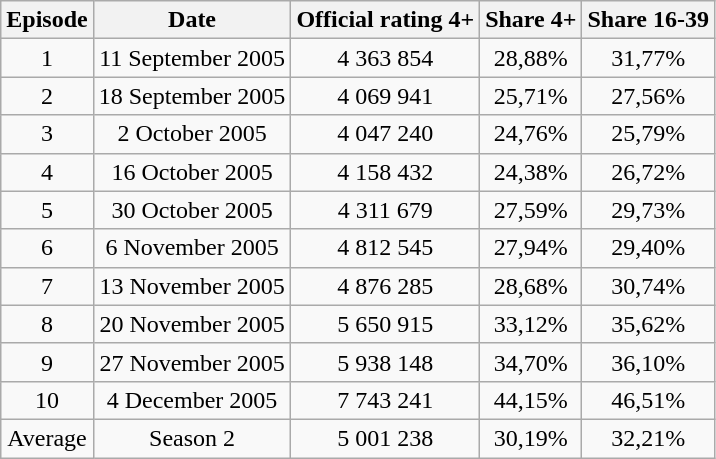<table class="wikitable" style="font-size:100%; text-align:center">
<tr>
<th>Episode</th>
<th>Date</th>
<th>Official rating 4+</th>
<th>Share 4+</th>
<th>Share 16-39</th>
</tr>
<tr>
<td>1</td>
<td>11 September 2005</td>
<td>4 363 854</td>
<td>28,88%</td>
<td>31,77%</td>
</tr>
<tr>
<td>2</td>
<td>18 September 2005</td>
<td>4 069 941</td>
<td>25,71%</td>
<td>27,56%</td>
</tr>
<tr>
<td>3</td>
<td>2 October 2005</td>
<td>4 047 240</td>
<td>24,76%</td>
<td>25,79%</td>
</tr>
<tr>
<td>4</td>
<td>16 October 2005</td>
<td>4 158 432</td>
<td>24,38%</td>
<td>26,72%</td>
</tr>
<tr>
<td>5</td>
<td>30 October 2005</td>
<td>4 311 679</td>
<td>27,59%</td>
<td>29,73%</td>
</tr>
<tr>
<td>6</td>
<td>6 November 2005</td>
<td>4 812 545</td>
<td>27,94%</td>
<td>29,40%</td>
</tr>
<tr>
<td>7</td>
<td>13 November 2005</td>
<td>4 876 285</td>
<td>28,68%</td>
<td>30,74%</td>
</tr>
<tr>
<td>8</td>
<td>20 November 2005</td>
<td>5 650 915</td>
<td>33,12%</td>
<td>35,62%</td>
</tr>
<tr>
<td>9</td>
<td>27 November 2005</td>
<td>5 938 148</td>
<td>34,70%</td>
<td>36,10%</td>
</tr>
<tr>
<td>10</td>
<td>4 December 2005</td>
<td>7 743 241</td>
<td>44,15%</td>
<td>46,51%</td>
</tr>
<tr>
<td>Average</td>
<td>Season 2</td>
<td>5 001 238</td>
<td>30,19%</td>
<td>32,21%</td>
</tr>
</table>
